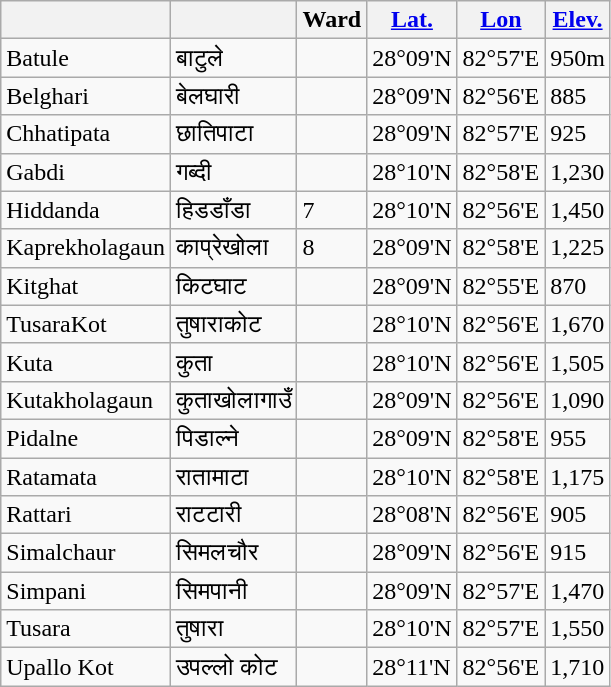<table class="wikitable">
<tr>
<th></th>
<th></th>
<th>Ward</th>
<th><a href='#'>Lat.</a></th>
<th><a href='#'>Lon</a></th>
<th><a href='#'>Elev.</a></th>
</tr>
<tr>
<td>Batule</td>
<td>बाटुले</td>
<td></td>
<td>28°09'N</td>
<td>82°57'E</td>
<td> 950m</td>
</tr>
<tr>
<td>Belghari</td>
<td>बेलघारी</td>
<td></td>
<td>28°09'N</td>
<td>82°56'E</td>
<td> 885</td>
</tr>
<tr>
<td>Chhatipata</td>
<td>छातिपाटा</td>
<td></td>
<td>28°09'N</td>
<td>82°57'E</td>
<td> 925</td>
</tr>
<tr>
<td>Gabdi</td>
<td>गब्दी</td>
<td></td>
<td>28°10'N</td>
<td>82°58'E</td>
<td>1,230</td>
</tr>
<tr>
<td>Hiddanda</td>
<td>हिडडाँडा</td>
<td>7</td>
<td>28°10'N</td>
<td>82°56'E</td>
<td>1,450</td>
</tr>
<tr>
<td>Kaprekholagaun</td>
<td>काप्रेखोला</td>
<td>8</td>
<td>28°09'N</td>
<td>82°58'E</td>
<td>1,225</td>
</tr>
<tr>
<td>Kitghat</td>
<td>किटघाट</td>
<td></td>
<td>28°09'N</td>
<td>82°55'E</td>
<td> 870</td>
</tr>
<tr>
<td>TusaraKot</td>
<td>तुषाराकोट</td>
<td></td>
<td>28°10'N</td>
<td>82°56'E</td>
<td>1,670</td>
</tr>
<tr>
<td>Kuta</td>
<td>कुता</td>
<td></td>
<td>28°10'N</td>
<td>82°56'E</td>
<td>1,505</td>
</tr>
<tr>
<td>Kutakholagaun</td>
<td>कुताखोलागाउँ</td>
<td></td>
<td>28°09'N</td>
<td>82°56'E</td>
<td>1,090</td>
</tr>
<tr>
<td>Pidalne</td>
<td>पिडाल्ने</td>
<td></td>
<td>28°09'N</td>
<td>82°58'E</td>
<td> 955</td>
</tr>
<tr>
<td>Ratamata</td>
<td>रातामाटा</td>
<td></td>
<td>28°10'N</td>
<td>82°58'E</td>
<td>1,175</td>
</tr>
<tr>
<td>Rattari</td>
<td>राटटारी</td>
<td></td>
<td>28°08'N</td>
<td>82°56'E</td>
<td> 905</td>
</tr>
<tr>
<td>Simalchaur</td>
<td>सिमलचौर</td>
<td></td>
<td>28°09'N</td>
<td>82°56'E</td>
<td> 915</td>
</tr>
<tr>
<td>Simpani</td>
<td>सिमपानी</td>
<td></td>
<td>28°09'N</td>
<td>82°57'E</td>
<td>1,470</td>
</tr>
<tr>
<td>Tusara</td>
<td>तुषारा</td>
<td></td>
<td>28°10'N</td>
<td>82°57'E</td>
<td>1,550</td>
</tr>
<tr>
<td>Upallo Kot</td>
<td>उपल्लो कोट</td>
<td></td>
<td>28°11'N</td>
<td>82°56'E</td>
<td>1,710</td>
</tr>
</table>
